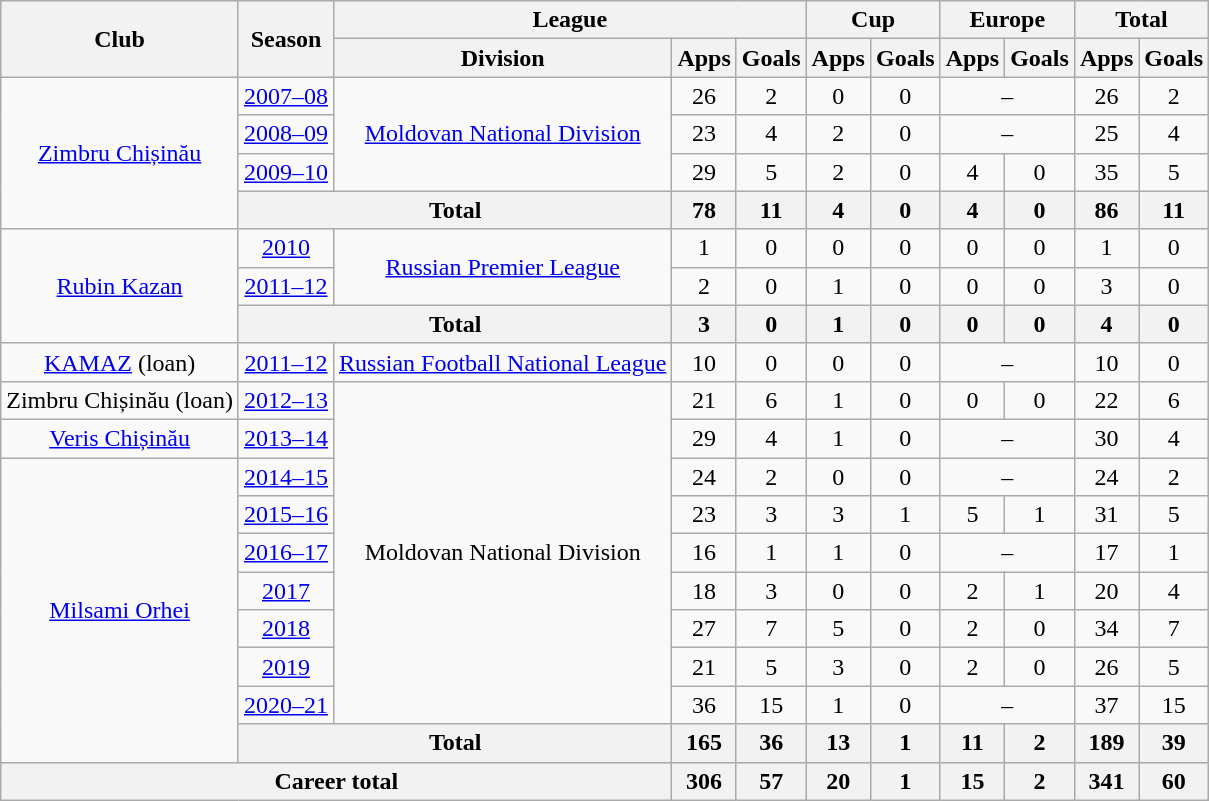<table class="wikitable" style="text-align: center;">
<tr>
<th rowspan="2">Club</th>
<th rowspan="2">Season</th>
<th colspan="3">League</th>
<th colspan="2">Cup</th>
<th colspan="2">Europe</th>
<th colspan="2">Total</th>
</tr>
<tr>
<th>Division</th>
<th>Apps</th>
<th>Goals</th>
<th>Apps</th>
<th>Goals</th>
<th>Apps</th>
<th>Goals</th>
<th>Apps</th>
<th>Goals</th>
</tr>
<tr>
<td rowspan="4"><a href='#'>Zimbru Chișinău</a></td>
<td><a href='#'>2007–08</a></td>
<td rowspan="3"><a href='#'>Moldovan National Division</a></td>
<td>26</td>
<td>2</td>
<td>0</td>
<td>0</td>
<td colspan="2">–</td>
<td>26</td>
<td>2</td>
</tr>
<tr>
<td><a href='#'>2008–09</a></td>
<td>23</td>
<td>4</td>
<td>2</td>
<td>0</td>
<td colspan="2">–</td>
<td>25</td>
<td>4</td>
</tr>
<tr>
<td><a href='#'>2009–10</a></td>
<td>29</td>
<td>5</td>
<td>2</td>
<td>0</td>
<td>4</td>
<td>0</td>
<td>35</td>
<td>5</td>
</tr>
<tr>
<th colspan="2">Total</th>
<th>78</th>
<th>11</th>
<th>4</th>
<th>0</th>
<th>4</th>
<th>0</th>
<th>86</th>
<th>11</th>
</tr>
<tr>
<td rowspan="3"><a href='#'>Rubin Kazan</a></td>
<td><a href='#'>2010</a></td>
<td rowspan="2"><a href='#'>Russian Premier League</a></td>
<td>1</td>
<td>0</td>
<td>0</td>
<td>0</td>
<td>0</td>
<td>0</td>
<td>1</td>
<td>0</td>
</tr>
<tr>
<td><a href='#'>2011–12</a></td>
<td>2</td>
<td>0</td>
<td>1</td>
<td>0</td>
<td>0</td>
<td>0</td>
<td>3</td>
<td>0</td>
</tr>
<tr>
<th colspan="2">Total</th>
<th>3</th>
<th>0</th>
<th>1</th>
<th>0</th>
<th>0</th>
<th>0</th>
<th>4</th>
<th>0</th>
</tr>
<tr>
<td><a href='#'>KAMAZ</a> (loan)</td>
<td><a href='#'>2011–12</a></td>
<td><a href='#'>Russian Football National League</a></td>
<td>10</td>
<td>0</td>
<td>0</td>
<td>0</td>
<td colspan="2">–</td>
<td>10</td>
<td>0</td>
</tr>
<tr>
<td>Zimbru Chișinău (loan)</td>
<td><a href='#'>2012–13</a></td>
<td rowspan="9">Moldovan National Division</td>
<td>21</td>
<td>6</td>
<td>1</td>
<td>0</td>
<td>0</td>
<td>0</td>
<td>22</td>
<td>6</td>
</tr>
<tr>
<td><a href='#'>Veris Chișinău</a></td>
<td><a href='#'>2013–14</a></td>
<td>29</td>
<td>4</td>
<td>1</td>
<td>0</td>
<td colspan="2">–</td>
<td>30</td>
<td>4</td>
</tr>
<tr>
<td rowspan="8"><a href='#'>Milsami Orhei</a></td>
<td><a href='#'>2014–15</a></td>
<td>24</td>
<td>2</td>
<td>0</td>
<td>0</td>
<td colspan="2">–</td>
<td>24</td>
<td>2</td>
</tr>
<tr>
<td><a href='#'>2015–16</a></td>
<td>23</td>
<td>3</td>
<td>3</td>
<td>1</td>
<td>5</td>
<td>1</td>
<td>31</td>
<td>5</td>
</tr>
<tr>
<td><a href='#'>2016–17</a></td>
<td>16</td>
<td>1</td>
<td>1</td>
<td>0</td>
<td colspan="2">–</td>
<td>17</td>
<td>1</td>
</tr>
<tr>
<td><a href='#'>2017</a></td>
<td>18</td>
<td>3</td>
<td>0</td>
<td>0</td>
<td>2</td>
<td>1</td>
<td>20</td>
<td>4</td>
</tr>
<tr>
<td><a href='#'>2018</a></td>
<td>27</td>
<td>7</td>
<td>5</td>
<td>0</td>
<td>2</td>
<td>0</td>
<td>34</td>
<td>7</td>
</tr>
<tr>
<td><a href='#'>2019</a></td>
<td>21</td>
<td>5</td>
<td>3</td>
<td>0</td>
<td>2</td>
<td>0</td>
<td>26</td>
<td>5</td>
</tr>
<tr>
<td><a href='#'>2020–21</a></td>
<td>36</td>
<td>15</td>
<td>1</td>
<td>0</td>
<td colspan="2">–</td>
<td>37</td>
<td>15</td>
</tr>
<tr>
<th colspan="2">Total</th>
<th>165</th>
<th>36</th>
<th>13</th>
<th>1</th>
<th>11</th>
<th>2</th>
<th>189</th>
<th>39</th>
</tr>
<tr>
<th colspan="3">Career total</th>
<th>306</th>
<th>57</th>
<th>20</th>
<th>1</th>
<th>15</th>
<th>2</th>
<th>341</th>
<th>60</th>
</tr>
</table>
